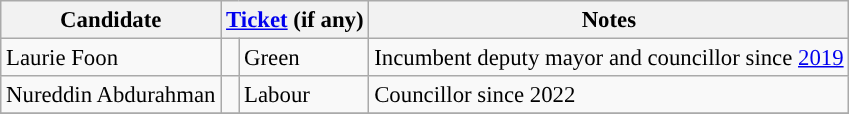<table class="wikitable" style="font-size: 95%">
<tr>
<th>Candidate</th>
<th colspan=2><a href='#'>Ticket</a> (if any)</th>
<th>Notes</th>
</tr>
<tr>
<td>Laurie Foon</td>
<td style="background-color:"></td>
<td>Green</td>
<td>Incumbent deputy mayor and councillor since <a href='#'>2019</a></td>
</tr>
<tr>
<td>Nureddin Abdurahman</td>
<td style="background-color:"></td>
<td>Labour</td>
<td>Councillor since 2022</td>
</tr>
<tr>
</tr>
</table>
